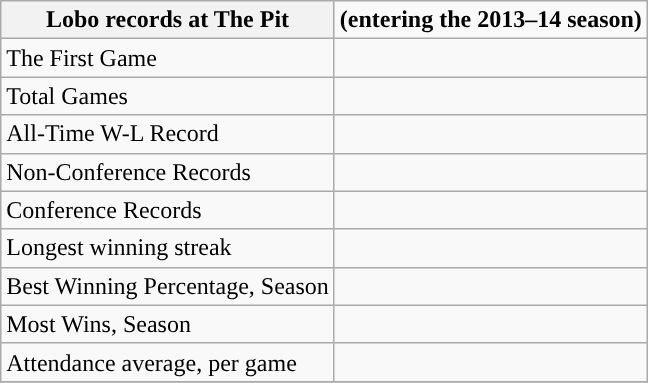<table class="wikitable">
<tr>
<th>Lobo records at The Pit</th>
<td><strong>(entering the 2013–14 season)</strong></td>
</tr>
<tr>
<td>The First Game</td>
<td></td>
</tr>
<tr>
<td>Total Games</td>
<td></td>
</tr>
<tr>
<td>All-Time W-L Record</td>
<td></td>
</tr>
<tr>
<td>Non-Conference Records</td>
<td></td>
</tr>
<tr>
<td>Conference Records</td>
<td></td>
</tr>
<tr>
<td>Longest winning streak</td>
<td></td>
</tr>
<tr>
<td>Best Winning Percentage, Season</td>
<td></td>
</tr>
<tr>
<td>Most Wins, Season</td>
<td></td>
</tr>
<tr>
<td>Attendance average, per game</td>
<td></td>
</tr>
<tr>
</tr>
</table>
